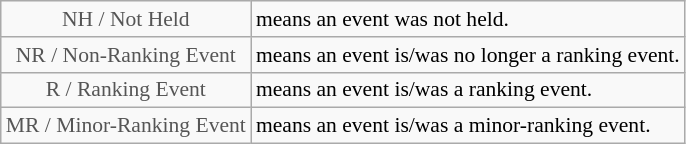<table class="wikitable" style="font-size:90%">
<tr>
<td style="text-align:center; color:#555555;" colspan="4">NH / Not Held</td>
<td>means an event was not held.</td>
</tr>
<tr>
<td style="text-align:center; color:#555555;" colspan="4">NR / Non-Ranking Event</td>
<td>means an event is/was no longer a ranking event.</td>
</tr>
<tr>
<td style="text-align:center; color:#555555;" colspan="4">R / Ranking Event</td>
<td>means an event is/was a ranking event.</td>
</tr>
<tr>
<td style="text-align:center; color:#555555;" colspan="4">MR / Minor-Ranking Event</td>
<td>means an event is/was a minor-ranking event.</td>
</tr>
</table>
